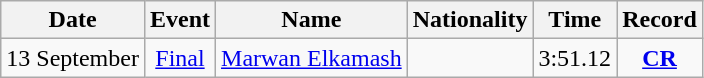<table class="wikitable" style=text-align:center>
<tr>
<th>Date</th>
<th>Event</th>
<th>Name</th>
<th>Nationality</th>
<th>Time</th>
<th>Record</th>
</tr>
<tr>
<td>13 September</td>
<td><a href='#'>Final</a></td>
<td align=left><a href='#'>Marwan Elkamash</a></td>
<td align=left></td>
<td>3:51.12</td>
<td><strong><a href='#'>CR</a></strong></td>
</tr>
</table>
